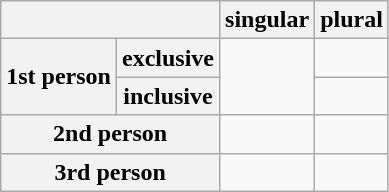<table class="wikitable">
<tr>
<th colspan="2"></th>
<th>singular</th>
<th>plural</th>
</tr>
<tr>
<th rowspan="2">1st person</th>
<th>exclusive</th>
<td rowspan="2"></td>
<td></td>
</tr>
<tr>
<th>inclusive</th>
<td></td>
</tr>
<tr>
<th colspan="2">2nd person</th>
<td></td>
<td></td>
</tr>
<tr>
<th colspan="2">3rd person</th>
<td></td>
<td></td>
</tr>
</table>
